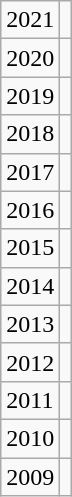<table class="wikitable sortable">
<tr>
<td>2021</td>
<td></td>
</tr>
<tr>
<td>2020</td>
<td></td>
</tr>
<tr>
<td>2019</td>
<td></td>
</tr>
<tr>
<td>2018</td>
<td></td>
</tr>
<tr>
<td>2017</td>
<td></td>
</tr>
<tr>
<td>2016</td>
<td></td>
</tr>
<tr>
<td>2015</td>
<td></td>
</tr>
<tr>
<td>2014</td>
<td></td>
</tr>
<tr>
<td>2013</td>
<td></td>
</tr>
<tr>
<td>2012</td>
<td></td>
</tr>
<tr>
<td>2011</td>
<td></td>
</tr>
<tr>
<td>2010</td>
<td></td>
</tr>
<tr>
<td>2009</td>
<td></td>
</tr>
</table>
